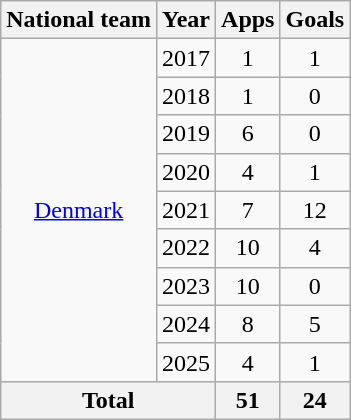<table class="wikitable" style="text-align:center">
<tr>
<th>National team</th>
<th>Year</th>
<th>Apps</th>
<th>Goals</th>
</tr>
<tr>
<td rowspan=9><a href='#'>Denmark</a></td>
<td>2017</td>
<td>1</td>
<td>1</td>
</tr>
<tr>
<td>2018</td>
<td>1</td>
<td>0</td>
</tr>
<tr>
<td>2019</td>
<td>6</td>
<td>0</td>
</tr>
<tr>
<td>2020</td>
<td>4</td>
<td>1</td>
</tr>
<tr>
<td>2021</td>
<td>7</td>
<td>12</td>
</tr>
<tr>
<td>2022</td>
<td>10</td>
<td>4</td>
</tr>
<tr>
<td>2023</td>
<td>10</td>
<td>0</td>
</tr>
<tr>
<td>2024</td>
<td>8</td>
<td>5</td>
</tr>
<tr>
<td>2025</td>
<td>4</td>
<td>1</td>
</tr>
<tr>
<th colspan=2>Total</th>
<th>51</th>
<th>24</th>
</tr>
</table>
